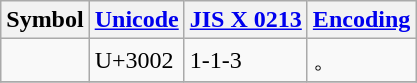<table class="wikitable">
<tr>
<th>Symbol</th>
<th><a href='#'>Unicode</a></th>
<th><a href='#'>JIS X 0213</a></th>
<th><a href='#'>Encoding</a></th>
</tr>
<tr>
<td></td>
<td>U+3002</td>
<td>1-1-3</td>
<td>&#12290;</td>
</tr>
<tr>
</tr>
</table>
